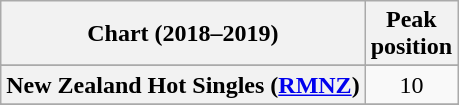<table class="wikitable sortable plainrowheaders" style="text-align:center">
<tr>
<th scope="col">Chart (2018–2019)</th>
<th scope="col">Peak<br>position</th>
</tr>
<tr>
</tr>
<tr>
<th scope="row">New Zealand Hot Singles (<a href='#'>RMNZ</a>)</th>
<td>10</td>
</tr>
<tr>
</tr>
<tr>
</tr>
</table>
